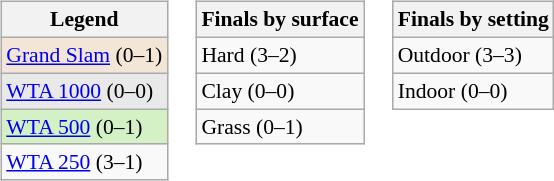<table>
<tr style="vertical-align:top">
<td><br><table class="wikitable" style="font-size:90%;">
<tr>
<th>Legend</th>
</tr>
<tr>
<td style="background:#f3e6d7;"><a href='#'>Grand Slam</a> (0–1)</td>
</tr>
<tr>
<td style="background:#e9e9e9;"><a href='#'>WTA 1000</a> (0–0)</td>
</tr>
<tr>
<td style="background:#d4f1c5;"><a href='#'>WTA 500</a> (0–1)</td>
</tr>
<tr>
<td><a href='#'>WTA 250</a> (3–1)</td>
</tr>
</table>
</td>
<td><br><table class="wikitable" style="font-size:90%;">
<tr>
<th>Finals by surface</th>
</tr>
<tr>
<td>Hard (3–2)</td>
</tr>
<tr>
<td>Clay (0–0)</td>
</tr>
<tr>
<td>Grass (0–1)</td>
</tr>
</table>
</td>
<td><br><table class="wikitable" style="font-size:90%;">
<tr>
<th>Finals by setting</th>
</tr>
<tr>
<td>Outdoor (3–3)</td>
</tr>
<tr>
<td>Indoor (0–0)</td>
</tr>
</table>
</td>
</tr>
</table>
